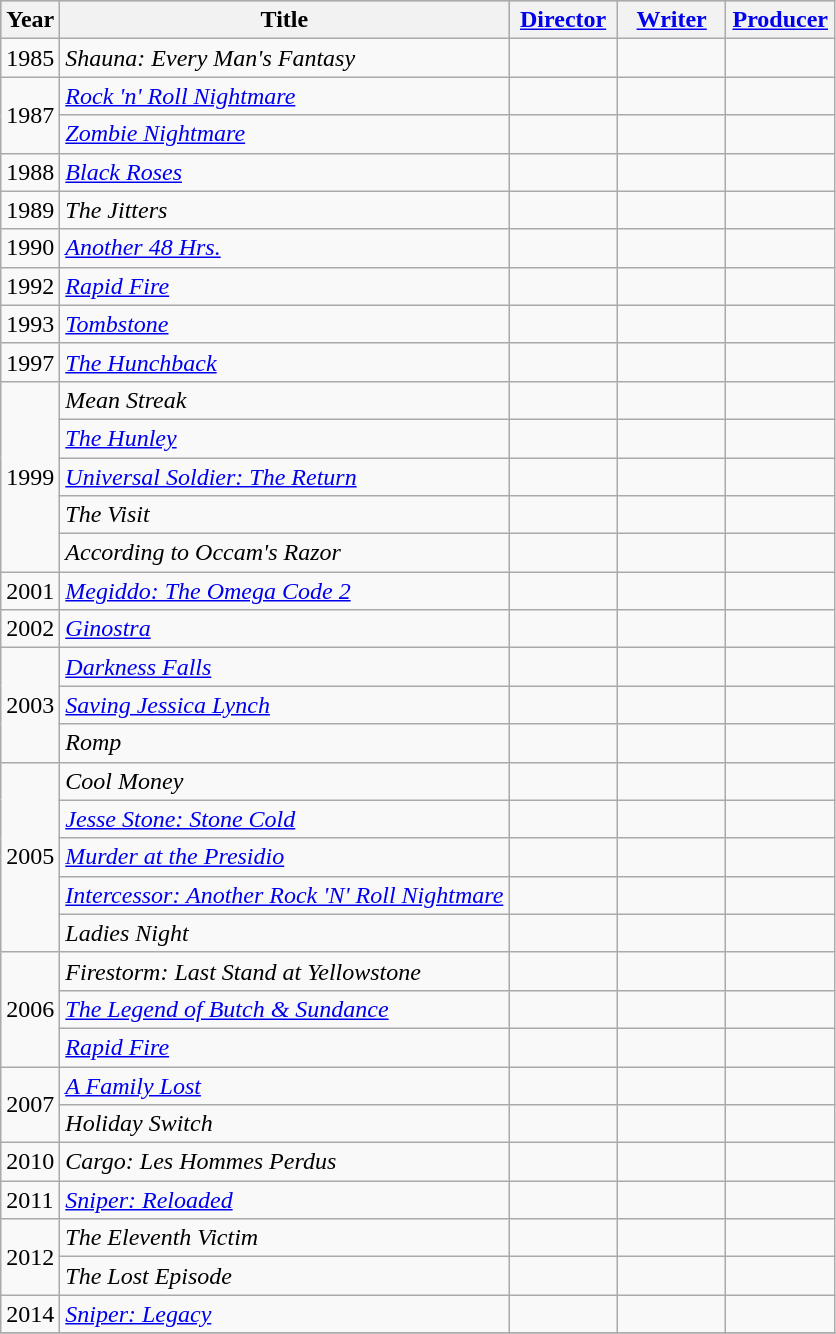<table class="wikitable">
<tr style="background:#b0c4de; text-align:center;">
<th>Year</th>
<th>Title</th>
<th width="65"><a href='#'>Director</a></th>
<th width="65"><a href='#'>Writer</a></th>
<th width="65"><a href='#'>Producer</a></th>
</tr>
<tr>
<td>1985</td>
<td><em>Shauna: Every Man's Fantasy</em></td>
<td></td>
<td></td>
<td></td>
</tr>
<tr>
<td rowspan=2>1987</td>
<td><em><a href='#'>Rock 'n' Roll Nightmare</a></em></td>
<td></td>
<td></td>
<td></td>
</tr>
<tr>
<td><em><a href='#'>Zombie Nightmare</a></em></td>
<td></td>
<td></td>
<td></td>
</tr>
<tr>
<td>1988</td>
<td><em><a href='#'>Black Roses</a></em></td>
<td></td>
<td></td>
<td></td>
</tr>
<tr>
<td>1989</td>
<td><em>The Jitters</em></td>
<td></td>
<td></td>
<td></td>
</tr>
<tr>
<td>1990</td>
<td><em><a href='#'>Another 48 Hrs.</a></em></td>
<td></td>
<td></td>
<td></td>
</tr>
<tr>
<td>1992</td>
<td><em><a href='#'>Rapid Fire</a></em></td>
<td></td>
<td></td>
<td></td>
</tr>
<tr>
<td>1993</td>
<td><em><a href='#'>Tombstone</a></em></td>
<td></td>
<td></td>
<td></td>
</tr>
<tr>
<td>1997</td>
<td><em><a href='#'>The Hunchback</a></em></td>
<td></td>
<td></td>
<td></td>
</tr>
<tr>
<td rowspan=5>1999</td>
<td><em>Mean Streak</em></td>
<td></td>
<td></td>
<td></td>
</tr>
<tr>
<td><em><a href='#'>The Hunley</a></em></td>
<td></td>
<td></td>
<td></td>
</tr>
<tr>
<td><em><a href='#'>Universal Soldier: The Return</a></em></td>
<td></td>
<td></td>
<td></td>
</tr>
<tr>
<td><em>The Visit</em></td>
<td></td>
<td></td>
<td></td>
</tr>
<tr>
<td><em>According to Occam's Razor</em></td>
<td></td>
<td></td>
<td></td>
</tr>
<tr>
<td>2001</td>
<td><em><a href='#'>Megiddo: The Omega Code 2</a></em></td>
<td></td>
<td></td>
<td></td>
</tr>
<tr>
<td>2002</td>
<td><em><a href='#'>Ginostra</a></em></td>
<td></td>
<td></td>
<td></td>
</tr>
<tr>
<td rowspan=3>2003</td>
<td><em><a href='#'>Darkness Falls</a></em></td>
<td></td>
<td></td>
<td></td>
</tr>
<tr>
<td><em><a href='#'>Saving Jessica Lynch</a></em></td>
<td></td>
<td></td>
<td></td>
</tr>
<tr>
<td><em>Romp</em></td>
<td></td>
<td></td>
<td></td>
</tr>
<tr>
<td rowspan=5>2005</td>
<td><em>Cool Money</em></td>
<td></td>
<td></td>
<td></td>
</tr>
<tr>
<td><em><a href='#'>Jesse Stone: Stone Cold</a></em></td>
<td></td>
<td></td>
<td></td>
</tr>
<tr>
<td><em><a href='#'>Murder at the Presidio</a></em></td>
<td></td>
<td></td>
<td></td>
</tr>
<tr>
<td><em><a href='#'>Intercessor: Another Rock 'N' Roll Nightmare</a></em></td>
<td></td>
<td></td>
<td></td>
</tr>
<tr>
<td><em>Ladies Night</em></td>
<td></td>
<td></td>
<td></td>
</tr>
<tr>
<td rowspan=3>2006</td>
<td><em>Firestorm: Last Stand at Yellowstone</em></td>
<td></td>
<td></td>
<td></td>
</tr>
<tr>
<td><em><a href='#'>The Legend of Butch & Sundance</a></em></td>
<td></td>
<td></td>
<td></td>
</tr>
<tr>
<td><em><a href='#'>Rapid Fire</a></em></td>
<td></td>
<td></td>
<td></td>
</tr>
<tr>
<td rowspan=2>2007</td>
<td><em><a href='#'>A Family Lost</a></em></td>
<td></td>
<td></td>
<td></td>
</tr>
<tr>
<td><em>Holiday Switch</em></td>
<td></td>
<td></td>
<td></td>
</tr>
<tr>
<td>2010</td>
<td><em>Cargo: Les Hommes Perdus</em></td>
<td></td>
<td></td>
<td></td>
</tr>
<tr>
<td>2011</td>
<td><em><a href='#'>Sniper: Reloaded</a></em></td>
<td></td>
<td></td>
<td></td>
</tr>
<tr>
<td rowspan=2>2012</td>
<td><em>The Eleventh Victim</em></td>
<td></td>
<td></td>
<td></td>
</tr>
<tr>
<td><em>The Lost Episode</em></td>
<td></td>
<td></td>
<td></td>
</tr>
<tr>
<td>2014</td>
<td><em><a href='#'>Sniper: Legacy</a></em></td>
<td></td>
<td></td>
<td></td>
</tr>
<tr>
</tr>
</table>
